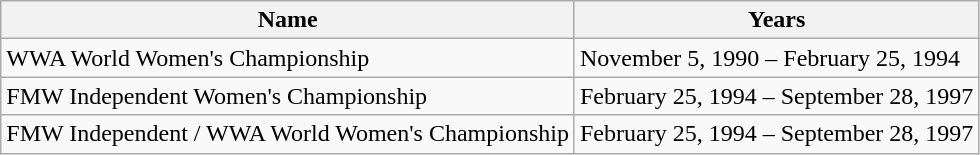<table class="wikitable">
<tr>
<th>Name</th>
<th>Years</th>
</tr>
<tr>
<td>WWA World Women's Championship</td>
<td>November 5, 1990 – February 25, 1994</td>
</tr>
<tr>
<td>FMW Independent Women's Championship</td>
<td>February 25, 1994 – September 28, 1997</td>
</tr>
<tr>
<td>FMW Independent / WWA World Women's Championship</td>
<td>February 25, 1994 – September 28, 1997</td>
</tr>
</table>
